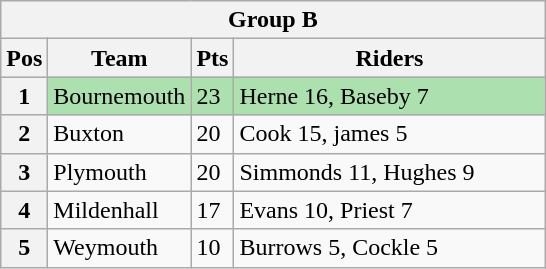<table class="wikitable">
<tr>
<th colspan="4">Group B</th>
</tr>
<tr>
<th width=20>Pos</th>
<th width=80>Team</th>
<th width=20>Pts</th>
<th width=200>Riders</th>
</tr>
<tr style="background:#ACE1AF;">
<th>1</th>
<td>Bournemouth</td>
<td>23</td>
<td>Herne 16, Baseby 7</td>
</tr>
<tr>
<th>2</th>
<td>Buxton</td>
<td>20</td>
<td>Cook 15, james 5</td>
</tr>
<tr>
<th>3</th>
<td>Plymouth</td>
<td>20</td>
<td>Simmonds 11, Hughes 9</td>
</tr>
<tr>
<th>4</th>
<td>Mildenhall</td>
<td>17</td>
<td>Evans 10, Priest 7</td>
</tr>
<tr>
<th>5</th>
<td>Weymouth</td>
<td>10</td>
<td>Burrows 5, Cockle 5</td>
</tr>
</table>
